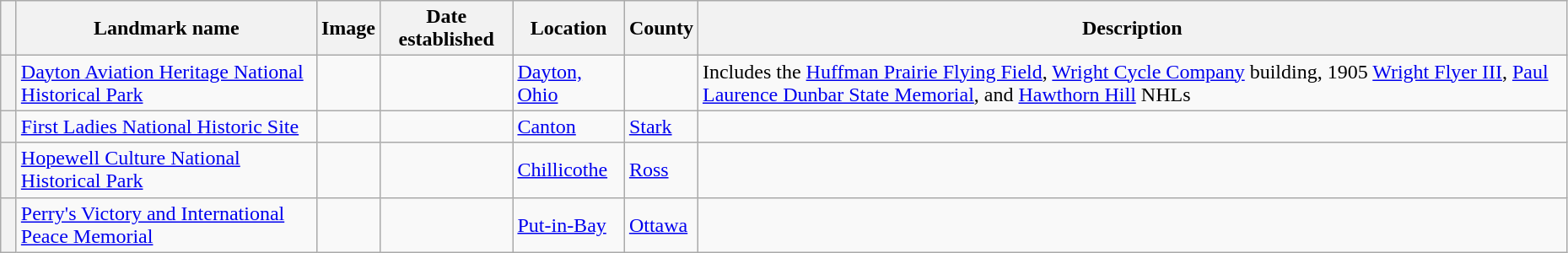<table class="wikitable sortable" style="width:98%">
<tr>
<th style="width:1%;"></th>
<th><strong>Landmark name</strong><br></th>
<th class="unsortable"><strong>Image</strong></th>
<th date><strong>Date established</strong></th>
<th><strong>Location</strong></th>
<th><strong>County</strong></th>
<th class="unsortable"><strong>Description</strong></th>
</tr>
<tr>
<th></th>
<td><a href='#'>Dayton Aviation Heritage National Historical Park</a></td>
<td></td>
<td></td>
<td><a href='#'>Dayton, Ohio</a></td>
<td></td>
<td>Includes the <a href='#'>Huffman Prairie Flying Field</a>, <a href='#'>Wright Cycle Company</a> building, 1905 <a href='#'>Wright Flyer III</a>, <a href='#'>Paul Laurence Dunbar State Memorial</a>, and <a href='#'>Hawthorn Hill</a> NHLs</td>
</tr>
<tr>
<th></th>
<td><a href='#'>First Ladies National Historic Site</a></td>
<td></td>
<td></td>
<td><a href='#'>Canton</a></td>
<td><a href='#'>Stark</a></td>
<td></td>
</tr>
<tr>
<th></th>
<td><a href='#'>Hopewell Culture National Historical Park</a></td>
<td></td>
<td></td>
<td><a href='#'>Chillicothe</a></td>
<td><a href='#'>Ross</a></td>
<td></td>
</tr>
<tr>
<th></th>
<td><a href='#'>Perry's Victory and International Peace Memorial</a></td>
<td></td>
<td></td>
<td><a href='#'>Put-in-Bay</a></td>
<td><a href='#'>Ottawa</a></td>
<td></td>
</tr>
</table>
